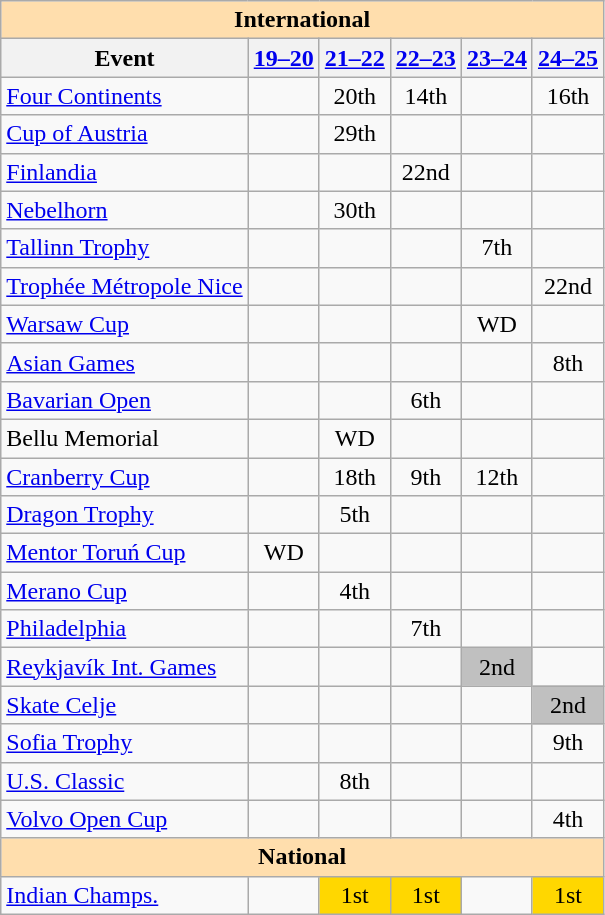<table class="wikitable" style="text-align:center">
<tr>
<th colspan="6" style="background-color: #ffdead; " align="center">International</th>
</tr>
<tr>
<th>Event</th>
<th><a href='#'>19–20</a></th>
<th><a href='#'>21–22</a></th>
<th><a href='#'>22–23</a></th>
<th><a href='#'>23–24</a></th>
<th><a href='#'>24–25</a></th>
</tr>
<tr>
<td align=left><a href='#'>Four Continents</a></td>
<td></td>
<td>20th</td>
<td>14th</td>
<td></td>
<td>16th</td>
</tr>
<tr>
<td align=left> <a href='#'>Cup of Austria</a></td>
<td></td>
<td>29th</td>
<td></td>
<td></td>
<td></td>
</tr>
<tr>
<td align=left> <a href='#'>Finlandia</a></td>
<td></td>
<td></td>
<td>22nd</td>
<td></td>
<td></td>
</tr>
<tr>
<td align=left> <a href='#'>Nebelhorn</a></td>
<td></td>
<td>30th</td>
<td></td>
<td></td>
<td></td>
</tr>
<tr>
<td align="left"> <a href='#'>Tallinn Trophy</a></td>
<td></td>
<td></td>
<td></td>
<td>7th</td>
<td></td>
</tr>
<tr>
<td align="left"> <a href='#'>Trophée Métropole Nice</a></td>
<td></td>
<td></td>
<td></td>
<td></td>
<td>22nd</td>
</tr>
<tr>
<td align=left> <a href='#'>Warsaw Cup</a></td>
<td></td>
<td></td>
<td></td>
<td>WD</td>
<td></td>
</tr>
<tr>
<td align=left><a href='#'>Asian Games</a></td>
<td></td>
<td></td>
<td></td>
<td></td>
<td>8th</td>
</tr>
<tr>
<td align="left"><a href='#'>Bavarian Open</a></td>
<td></td>
<td></td>
<td>6th</td>
<td></td>
<td></td>
</tr>
<tr>
<td align=left>Bellu Memorial</td>
<td></td>
<td>WD</td>
<td></td>
<td></td>
<td></td>
</tr>
<tr>
<td align="left"><a href='#'>Cranberry Cup</a></td>
<td></td>
<td>18th</td>
<td>9th</td>
<td>12th</td>
<td></td>
</tr>
<tr>
<td align="left"><a href='#'>Dragon Trophy</a></td>
<td></td>
<td>5th</td>
<td></td>
<td></td>
<td></td>
</tr>
<tr>
<td align=left><a href='#'>Mentor Toruń Cup</a></td>
<td>WD</td>
<td></td>
<td></td>
<td></td>
<td></td>
</tr>
<tr>
<td align="left"><a href='#'>Merano Cup</a></td>
<td></td>
<td>4th</td>
<td></td>
<td></td>
<td></td>
</tr>
<tr>
<td align="left"><a href='#'>Philadelphia</a></td>
<td></td>
<td></td>
<td>7th</td>
<td></td>
<td></td>
</tr>
<tr>
<td align=left><a href='#'>Reykjavík Int. Games</a></td>
<td></td>
<td></td>
<td></td>
<td bgcolor=silver>2nd</td>
<td></td>
</tr>
<tr>
<td align=left><a href='#'>Skate Celje</a></td>
<td></td>
<td></td>
<td></td>
<td></td>
<td bgcolor=silver>2nd</td>
</tr>
<tr>
<td align=left><a href='#'>Sofia Trophy</a></td>
<td></td>
<td></td>
<td></td>
<td></td>
<td>9th</td>
</tr>
<tr>
<td align="left"><a href='#'>U.S. Classic</a></td>
<td></td>
<td>8th</td>
<td></td>
<td></td>
<td></td>
</tr>
<tr>
<td align=left><a href='#'>Volvo Open Cup</a></td>
<td></td>
<td></td>
<td></td>
<td></td>
<td>4th</td>
</tr>
<tr>
<th colspan="6" style="background-color: #ffdead; " align="center">National</th>
</tr>
<tr>
<td align="left"><a href='#'>Indian Champs.</a></td>
<td></td>
<td bgcolor="gold">1st</td>
<td bgcolor="gold">1st</td>
<td></td>
<td bgcolor="gold">1st</td>
</tr>
</table>
